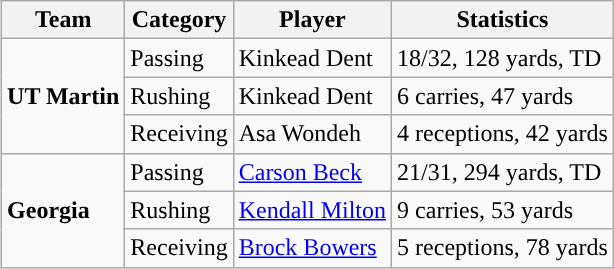<table class="wikitable" style="float: right;">
<tr>
<th>Team</th>
<th>Category</th>
<th>Player</th>
<th>Statistics</th>
</tr>
<tr>
<td rowspan=3><strong>UT Martin</strong></td>
<td>Passing</td>
<td>Kinkead Dent</td>
<td>18/32, 128 yards, TD</td>
</tr>
<tr>
<td>Rushing</td>
<td>Kinkead Dent</td>
<td>6 carries, 47 yards</td>
</tr>
<tr>
<td>Receiving</td>
<td>Asa Wondeh</td>
<td>4 receptions, 42 yards</td>
</tr>
<tr>
<td rowspan=3><strong>Georgia</strong></td>
<td>Passing</td>
<td><a href='#'>Carson Beck</a></td>
<td>21/31, 294 yards, TD</td>
</tr>
<tr>
<td>Rushing</td>
<td><a href='#'>Kendall Milton</a></td>
<td>9 carries, 53 yards</td>
</tr>
<tr>
<td>Receiving</td>
<td><a href='#'>Brock Bowers</a></td>
<td>5 receptions, 78 yards</td>
</tr>
</table>
